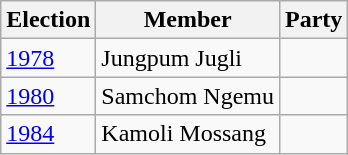<table class="wikitable sortable">
<tr>
<th>Election</th>
<th>Member</th>
<th colspan=2>Party</th>
</tr>
<tr>
<td><a href='#'>1978</a></td>
<td>Jungpum Jugli</td>
<td></td>
</tr>
<tr>
<td><a href='#'>1980</a></td>
<td>Samchom Ngemu</td>
<td></td>
</tr>
<tr>
<td><a href='#'>1984</a></td>
<td>Kamoli Mossang</td>
<td></td>
</tr>
</table>
